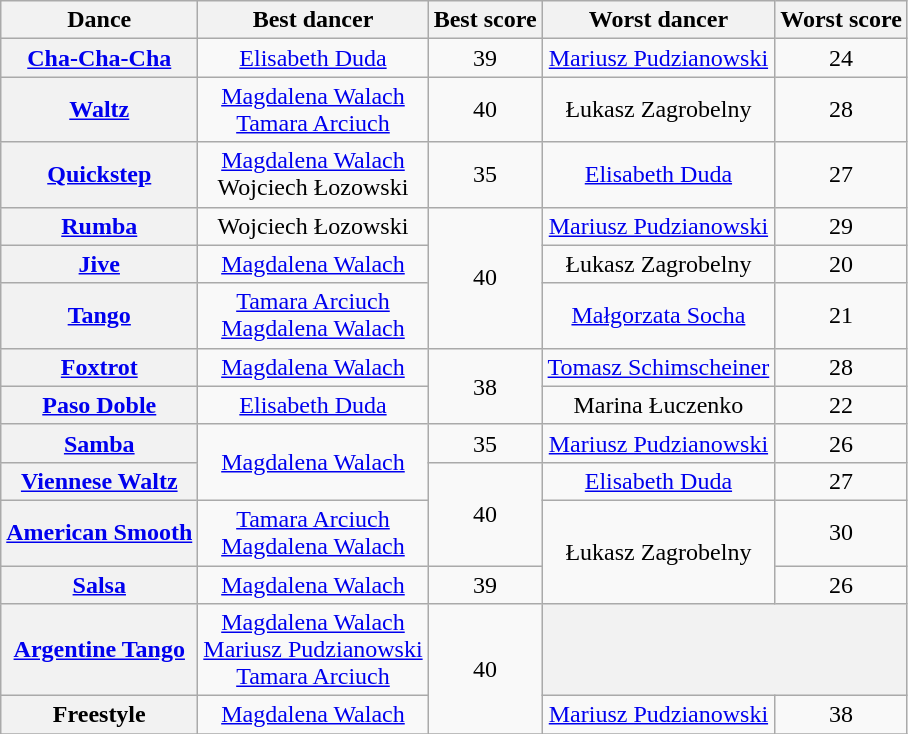<table class="wikitable sortable" style="text-align:center;">
<tr>
<th>Dance</th>
<th class="sortable">Best dancer</th>
<th>Best score</th>
<th class="sortable">Worst dancer</th>
<th>Worst score</th>
</tr>
<tr>
<th><a href='#'>Cha-Cha-Cha</a></th>
<td><a href='#'>Elisabeth Duda</a></td>
<td>39</td>
<td><a href='#'>Mariusz Pudzianowski</a></td>
<td>24</td>
</tr>
<tr>
<th><a href='#'>Waltz</a></th>
<td><a href='#'>Magdalena Walach</a><br><a href='#'>Tamara Arciuch</a></td>
<td>40</td>
<td>Łukasz Zagrobelny</td>
<td>28</td>
</tr>
<tr>
<th><a href='#'>Quickstep</a></th>
<td><a href='#'>Magdalena Walach</a><br>Wojciech Łozowski</td>
<td>35</td>
<td><a href='#'>Elisabeth Duda</a></td>
<td>27</td>
</tr>
<tr>
<th><a href='#'>Rumba</a></th>
<td>Wojciech Łozowski</td>
<td rowspan="3">40</td>
<td><a href='#'>Mariusz Pudzianowski</a></td>
<td>29</td>
</tr>
<tr>
<th><a href='#'>Jive</a></th>
<td><a href='#'>Magdalena Walach</a></td>
<td>Łukasz Zagrobelny</td>
<td>20</td>
</tr>
<tr>
<th><a href='#'>Tango</a></th>
<td><a href='#'>Tamara Arciuch</a><br><a href='#'>Magdalena Walach</a></td>
<td><a href='#'>Małgorzata Socha</a></td>
<td>21</td>
</tr>
<tr>
<th><a href='#'>Foxtrot</a></th>
<td><a href='#'>Magdalena Walach</a></td>
<td rowspan="2">38</td>
<td><a href='#'>Tomasz Schimscheiner</a></td>
<td>28</td>
</tr>
<tr>
<th><a href='#'>Paso Doble</a></th>
<td><a href='#'>Elisabeth Duda</a></td>
<td>Marina Łuczenko</td>
<td>22</td>
</tr>
<tr>
<th><a href='#'>Samba</a></th>
<td rowspan="2"><a href='#'>Magdalena Walach</a></td>
<td>35</td>
<td><a href='#'>Mariusz Pudzianowski</a></td>
<td>26</td>
</tr>
<tr>
<th><a href='#'>Viennese Waltz</a></th>
<td rowspan="2">40</td>
<td><a href='#'>Elisabeth Duda</a></td>
<td>27</td>
</tr>
<tr>
<th><a href='#'>American Smooth</a></th>
<td><a href='#'>Tamara Arciuch</a><br><a href='#'>Magdalena Walach</a></td>
<td rowspan="2">Łukasz Zagrobelny</td>
<td>30</td>
</tr>
<tr>
<th><a href='#'>Salsa</a></th>
<td><a href='#'>Magdalena Walach</a></td>
<td>39</td>
<td>26</td>
</tr>
<tr>
<th><a href='#'>Argentine Tango</a></th>
<td><a href='#'>Magdalena Walach</a><br><a href='#'>Mariusz Pudzianowski</a><br><a href='#'>Tamara Arciuch</a></td>
<td rowspan="2">40</td>
<th colspan="2"></th>
</tr>
<tr>
<th>Freestyle</th>
<td><a href='#'>Magdalena Walach</a></td>
<td><a href='#'>Mariusz Pudzianowski</a></td>
<td>38</td>
</tr>
<tr>
</tr>
</table>
